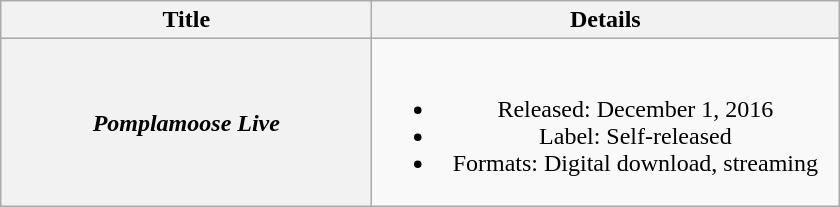<table class="wikitable plainrowheaders" style="text-align:center">
<tr>
<th scope="col" style="width:15em;">Title</th>
<th scope="col" style="width:19em;">Details</th>
</tr>
<tr>
<th scope="row"><em>Pomplamoose Live</em></th>
<td><br><ul><li>Released: December 1, 2016</li><li>Label: Self-released</li><li>Formats: Digital download, streaming</li></ul></td>
</tr>
</table>
